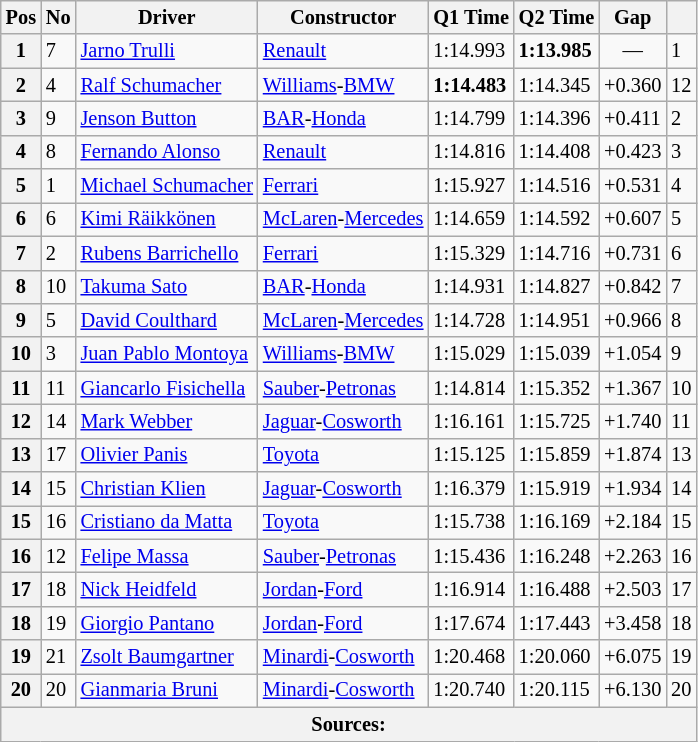<table class="wikitable sortable" style="font-size: 85%;">
<tr>
<th>Pos</th>
<th>No</th>
<th>Driver</th>
<th>Constructor</th>
<th>Q1 Time</th>
<th>Q2 Time</th>
<th>Gap</th>
<th></th>
</tr>
<tr>
<th>1</th>
<td>7</td>
<td> <a href='#'>Jarno Trulli</a></td>
<td><a href='#'>Renault</a></td>
<td>1:14.993</td>
<td><strong>1:13.985</strong></td>
<td align="center">—</td>
<td>1</td>
</tr>
<tr>
<th>2</th>
<td>4</td>
<td> <a href='#'>Ralf Schumacher</a></td>
<td><a href='#'>Williams</a>-<a href='#'>BMW</a></td>
<td><strong>1:14.483</strong></td>
<td>1:14.345</td>
<td>+0.360</td>
<td>12</td>
</tr>
<tr>
<th>3</th>
<td>9</td>
<td> <a href='#'>Jenson Button</a></td>
<td><a href='#'>BAR</a>-<a href='#'>Honda</a></td>
<td>1:14.799</td>
<td>1:14.396</td>
<td>+0.411</td>
<td>2</td>
</tr>
<tr>
<th>4</th>
<td>8</td>
<td> <a href='#'>Fernando Alonso</a></td>
<td><a href='#'>Renault</a></td>
<td>1:14.816</td>
<td>1:14.408</td>
<td>+0.423</td>
<td>3</td>
</tr>
<tr>
<th>5</th>
<td>1</td>
<td> <a href='#'>Michael Schumacher</a></td>
<td><a href='#'>Ferrari</a></td>
<td>1:15.927</td>
<td>1:14.516</td>
<td>+0.531</td>
<td>4</td>
</tr>
<tr>
<th>6</th>
<td>6</td>
<td> <a href='#'>Kimi Räikkönen</a></td>
<td><a href='#'>McLaren</a>-<a href='#'>Mercedes</a></td>
<td>1:14.659</td>
<td>1:14.592</td>
<td>+0.607</td>
<td>5</td>
</tr>
<tr>
<th>7</th>
<td>2</td>
<td> <a href='#'>Rubens Barrichello</a></td>
<td><a href='#'>Ferrari</a></td>
<td>1:15.329</td>
<td>1:14.716</td>
<td>+0.731</td>
<td>6</td>
</tr>
<tr>
<th>8</th>
<td>10</td>
<td> <a href='#'>Takuma Sato</a></td>
<td><a href='#'>BAR</a>-<a href='#'>Honda</a></td>
<td>1:14.931</td>
<td>1:14.827</td>
<td>+0.842</td>
<td>7</td>
</tr>
<tr>
<th>9</th>
<td>5</td>
<td> <a href='#'>David Coulthard</a></td>
<td><a href='#'>McLaren</a>-<a href='#'>Mercedes</a></td>
<td>1:14.728</td>
<td>1:14.951</td>
<td>+0.966</td>
<td>8</td>
</tr>
<tr>
<th>10</th>
<td>3</td>
<td> <a href='#'>Juan Pablo Montoya</a></td>
<td><a href='#'>Williams</a>-<a href='#'>BMW</a></td>
<td>1:15.029</td>
<td>1:15.039</td>
<td>+1.054</td>
<td>9</td>
</tr>
<tr>
<th>11</th>
<td>11</td>
<td> <a href='#'>Giancarlo Fisichella</a></td>
<td><a href='#'>Sauber</a>-<a href='#'>Petronas</a></td>
<td>1:14.814</td>
<td>1:15.352</td>
<td>+1.367</td>
<td>10</td>
</tr>
<tr>
<th>12</th>
<td>14</td>
<td> <a href='#'>Mark Webber</a></td>
<td><a href='#'>Jaguar</a>-<a href='#'>Cosworth</a></td>
<td>1:16.161</td>
<td>1:15.725</td>
<td>+1.740</td>
<td>11</td>
</tr>
<tr>
<th>13</th>
<td>17</td>
<td> <a href='#'>Olivier Panis</a></td>
<td><a href='#'>Toyota</a></td>
<td>1:15.125</td>
<td>1:15.859</td>
<td>+1.874</td>
<td>13</td>
</tr>
<tr>
<th>14</th>
<td>15</td>
<td> <a href='#'>Christian Klien</a></td>
<td><a href='#'>Jaguar</a>-<a href='#'>Cosworth</a></td>
<td>1:16.379</td>
<td>1:15.919</td>
<td>+1.934</td>
<td>14</td>
</tr>
<tr>
<th>15</th>
<td>16</td>
<td> <a href='#'>Cristiano da Matta</a></td>
<td><a href='#'>Toyota</a></td>
<td>1:15.738</td>
<td>1:16.169</td>
<td>+2.184</td>
<td>15</td>
</tr>
<tr>
<th>16</th>
<td>12</td>
<td> <a href='#'>Felipe Massa</a></td>
<td><a href='#'>Sauber</a>-<a href='#'>Petronas</a></td>
<td>1:15.436</td>
<td>1:16.248</td>
<td>+2.263</td>
<td>16</td>
</tr>
<tr>
<th>17</th>
<td>18</td>
<td> <a href='#'>Nick Heidfeld</a></td>
<td><a href='#'>Jordan</a>-<a href='#'>Ford</a></td>
<td>1:16.914</td>
<td>1:16.488</td>
<td>+2.503</td>
<td>17</td>
</tr>
<tr>
<th>18</th>
<td>19</td>
<td> <a href='#'>Giorgio Pantano</a></td>
<td><a href='#'>Jordan</a>-<a href='#'>Ford</a></td>
<td>1:17.674</td>
<td>1:17.443</td>
<td>+3.458</td>
<td>18</td>
</tr>
<tr>
<th>19</th>
<td>21</td>
<td> <a href='#'>Zsolt Baumgartner</a></td>
<td><a href='#'>Minardi</a>-<a href='#'>Cosworth</a></td>
<td>1:20.468</td>
<td>1:20.060</td>
<td>+6.075</td>
<td>19</td>
</tr>
<tr>
<th>20</th>
<td>20</td>
<td> <a href='#'>Gianmaria Bruni</a></td>
<td><a href='#'>Minardi</a>-<a href='#'>Cosworth</a></td>
<td>1:20.740</td>
<td>1:20.115</td>
<td>+6.130</td>
<td>20</td>
</tr>
<tr>
<th colspan="8">Sources:</th>
</tr>
</table>
